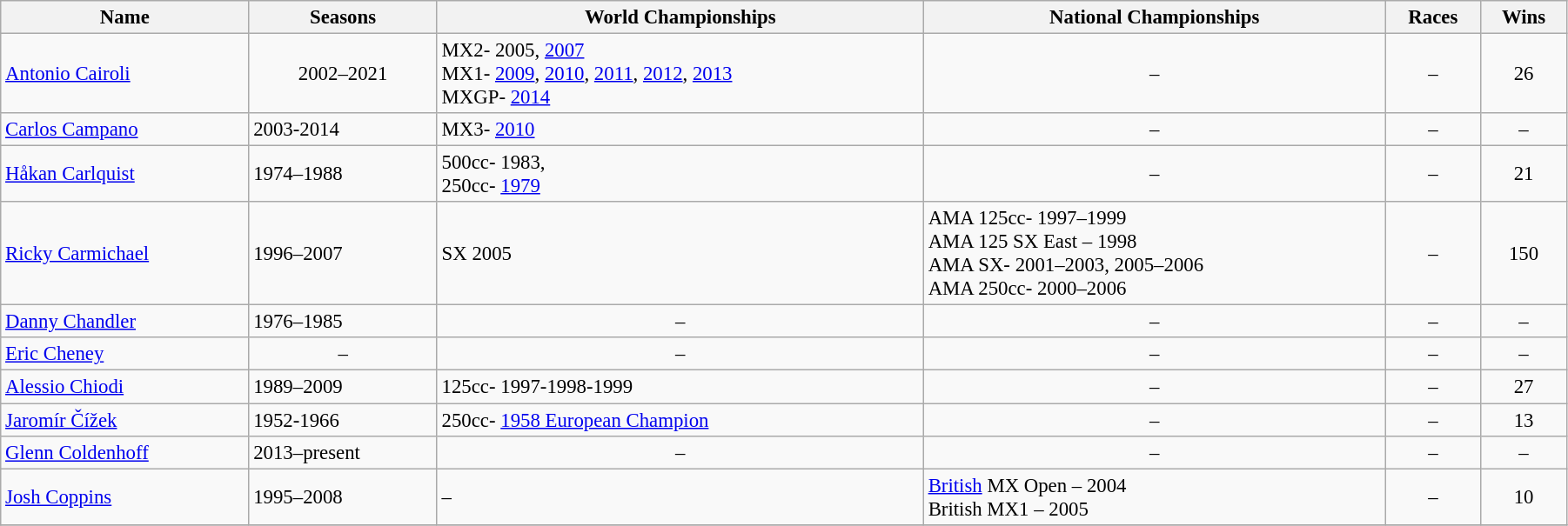<table class="sort wikitable sortable" style="font-size:95%;" width=95%>
<tr>
<th>Name</th>
<th>Seasons</th>
<th>World Championships</th>
<th>National Championships</th>
<th>Races</th>
<th>Wins</th>
</tr>
<tr>
<td> <a href='#'>Antonio Cairoli</a></td>
<td align="center">2002–2021</td>
<td>MX2- 2005, <a href='#'>2007</a><br>MX1- <a href='#'>2009</a>, <a href='#'>2010</a>, <a href='#'>2011</a>, <a href='#'>2012</a>, <a href='#'>2013</a><br>MXGP- <a href='#'>2014</a></td>
<td align="center">–</td>
<td align="center">–</td>
<td align="center">26</td>
</tr>
<tr>
<td> <a href='#'>Carlos Campano</a></td>
<td>2003-2014</td>
<td>MX3- <a href='#'>2010</a></td>
<td align="center">–</td>
<td align="center">–</td>
<td align="center">–</td>
</tr>
<tr>
<td> <a href='#'>Håkan Carlquist</a></td>
<td>1974–1988</td>
<td>500cc- 1983,<br>250cc- <a href='#'>1979</a></td>
<td align="center">–</td>
<td align="center">–</td>
<td align="center">21</td>
</tr>
<tr>
<td> <a href='#'>Ricky Carmichael</a></td>
<td>1996–2007</td>
<td>SX 2005</td>
<td>AMA 125cc- 1997–1999<br>AMA 125 SX East – 1998<br>AMA SX- 2001–2003, 2005–2006<br>AMA 250cc- 2000–2006</td>
<td align="center">–</td>
<td align="center">150</td>
</tr>
<tr>
<td> <a href='#'>Danny Chandler</a></td>
<td>1976–1985</td>
<td align="center">–</td>
<td align="center">–</td>
<td align="center">–</td>
<td align="center">–</td>
</tr>
<tr>
<td> <a href='#'>Eric Cheney</a></td>
<td align="center">–</td>
<td align="center">–</td>
<td align="center">–</td>
<td align="center">–</td>
<td align="center">–</td>
</tr>
<tr>
<td> <a href='#'>Alessio Chiodi</a></td>
<td>1989–2009</td>
<td>125cc- 1997-1998-1999</td>
<td align="center">–</td>
<td align="center">–</td>
<td align="center">27</td>
</tr>
<tr>
<td> <a href='#'>Jaromír Čížek</a></td>
<td>1952-1966</td>
<td>250cc- <a href='#'>1958 European Champion</a></td>
<td align="center">–</td>
<td align="center">–</td>
<td align="center">13</td>
</tr>
<tr>
<td> <a href='#'>Glenn Coldenhoff</a></td>
<td>2013–present</td>
<td align="center">–</td>
<td align="center">–</td>
<td align="center">–</td>
<td align="center">–</td>
</tr>
<tr>
<td> <a href='#'>Josh Coppins</a></td>
<td>1995–2008</td>
<td MX1>–</td>
<td><a href='#'>British</a> MX Open – 2004<br>British MX1 – 2005</td>
<td align="center">–</td>
<td align="center">10</td>
</tr>
<tr>
</tr>
</table>
